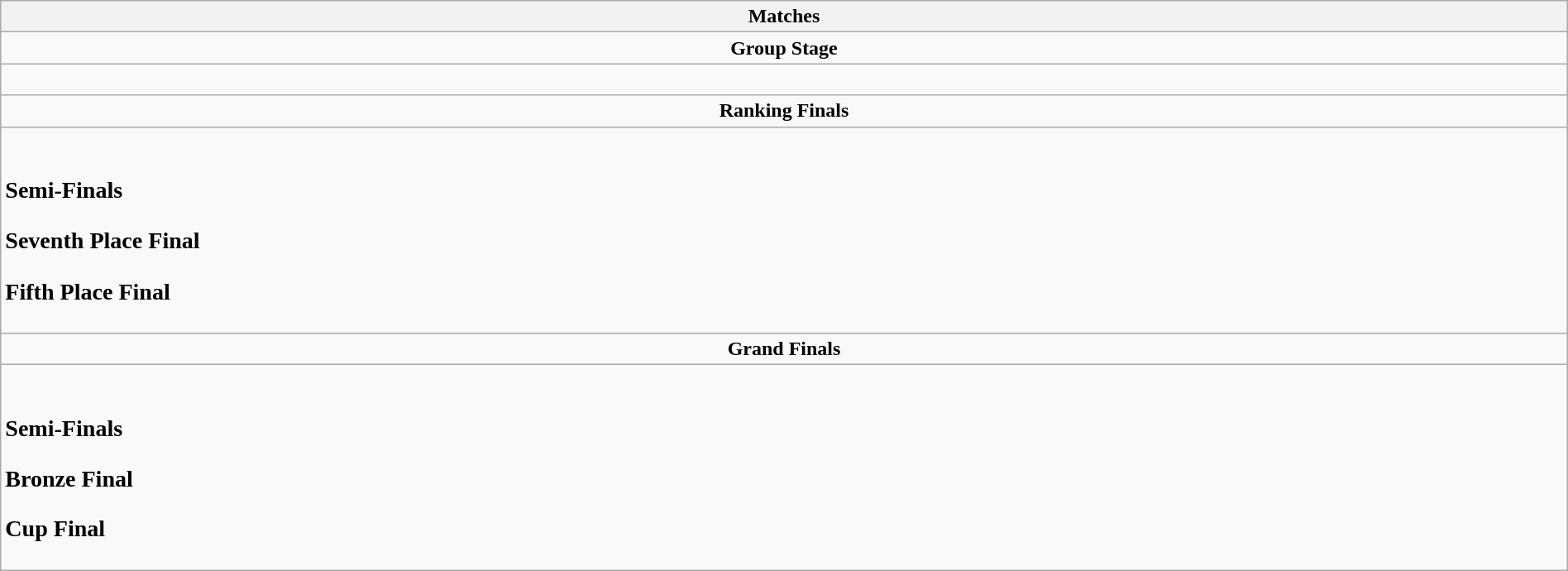<table class="wikitable collapsible collapsed" style="width:100%">
<tr>
<th>Matches</th>
</tr>
<tr>
<td style="text-align:center"><strong>Group Stage</strong></td>
</tr>
<tr>
<td><br>








</td>
</tr>
<tr>
<td style="text-align:center"><strong>Ranking Finals</strong></td>
</tr>
<tr>
<td><br><h3>Semi-Finals</h3>
<h3>Seventh Place Final</h3><h3>Fifth Place Final</h3></td>
</tr>
<tr>
<td style="text-align:center"><strong>Grand Finals</strong></td>
</tr>
<tr>
<td><br><h3>Semi-Finals</h3>
<h3>Bronze Final</h3><h3>Cup Final</h3></td>
</tr>
</table>
